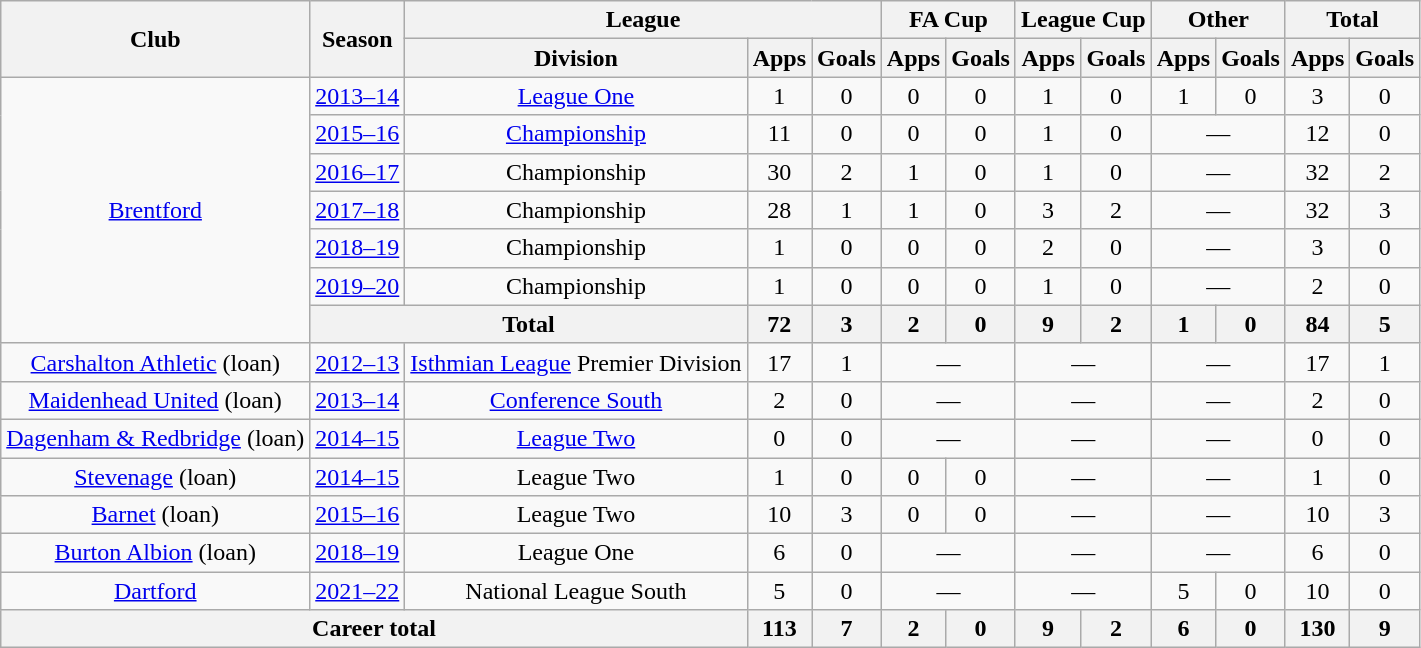<table class="wikitable" style="text-align: center;">
<tr>
<th rowspan="2">Club</th>
<th rowspan="2">Season</th>
<th colspan="3">League</th>
<th colspan="2">FA Cup</th>
<th colspan="2">League Cup</th>
<th colspan="2">Other</th>
<th colspan="2">Total</th>
</tr>
<tr>
<th>Division</th>
<th>Apps</th>
<th>Goals</th>
<th>Apps</th>
<th>Goals</th>
<th>Apps</th>
<th>Goals</th>
<th>Apps</th>
<th>Goals</th>
<th>Apps</th>
<th>Goals</th>
</tr>
<tr>
<td rowspan="7"><a href='#'>Brentford</a></td>
<td><a href='#'>2013–14</a></td>
<td><a href='#'>League One</a></td>
<td>1</td>
<td>0</td>
<td>0</td>
<td>0</td>
<td>1</td>
<td>0</td>
<td>1</td>
<td>0</td>
<td>3</td>
<td>0</td>
</tr>
<tr>
<td><a href='#'>2015–16</a></td>
<td><a href='#'>Championship</a></td>
<td>11</td>
<td>0</td>
<td>0</td>
<td>0</td>
<td>1</td>
<td>0</td>
<td colspan="2">—</td>
<td>12</td>
<td>0</td>
</tr>
<tr>
<td><a href='#'>2016–17</a></td>
<td>Championship</td>
<td>30</td>
<td>2</td>
<td>1</td>
<td>0</td>
<td>1</td>
<td>0</td>
<td colspan="2">—</td>
<td>32</td>
<td>2</td>
</tr>
<tr>
<td><a href='#'>2017–18</a></td>
<td>Championship</td>
<td>28</td>
<td>1</td>
<td>1</td>
<td>0</td>
<td>3</td>
<td>2</td>
<td colspan="2">—</td>
<td>32</td>
<td>3</td>
</tr>
<tr>
<td><a href='#'>2018–19</a></td>
<td>Championship</td>
<td>1</td>
<td>0</td>
<td>0</td>
<td>0</td>
<td>2</td>
<td>0</td>
<td colspan="2">—</td>
<td>3</td>
<td>0</td>
</tr>
<tr>
<td><a href='#'>2019–20</a></td>
<td>Championship</td>
<td>1</td>
<td>0</td>
<td>0</td>
<td>0</td>
<td>1</td>
<td>0</td>
<td colspan="2">—</td>
<td>2</td>
<td>0</td>
</tr>
<tr>
<th colspan="2">Total</th>
<th>72</th>
<th>3</th>
<th>2</th>
<th>0</th>
<th>9</th>
<th>2</th>
<th>1</th>
<th>0</th>
<th>84</th>
<th>5</th>
</tr>
<tr>
<td><a href='#'>Carshalton Athletic</a> (loan)</td>
<td><a href='#'>2012–13</a></td>
<td><a href='#'>Isthmian League</a> Premier Division</td>
<td>17</td>
<td>1</td>
<td colspan="2">—</td>
<td colspan="2">—</td>
<td colspan="2">—</td>
<td>17</td>
<td>1</td>
</tr>
<tr>
<td><a href='#'>Maidenhead United</a> (loan)</td>
<td><a href='#'>2013–14</a></td>
<td><a href='#'>Conference South</a></td>
<td>2</td>
<td>0</td>
<td colspan="2">—</td>
<td colspan="2">—</td>
<td colspan="2">—</td>
<td>2</td>
<td>0</td>
</tr>
<tr>
<td><a href='#'>Dagenham & Redbridge</a> (loan)</td>
<td><a href='#'>2014–15</a></td>
<td><a href='#'>League Two</a></td>
<td>0</td>
<td>0</td>
<td colspan="2">—</td>
<td colspan="2">—</td>
<td colspan="2">—</td>
<td>0</td>
<td>0</td>
</tr>
<tr>
<td><a href='#'>Stevenage</a> (loan)</td>
<td><a href='#'>2014–15</a></td>
<td>League Two</td>
<td>1</td>
<td>0</td>
<td>0</td>
<td>0</td>
<td colspan="2">—</td>
<td colspan="2">—</td>
<td>1</td>
<td>0</td>
</tr>
<tr>
<td><a href='#'>Barnet</a> (loan)</td>
<td><a href='#'>2015–16</a></td>
<td>League Two</td>
<td>10</td>
<td>3</td>
<td>0</td>
<td>0</td>
<td colspan="2">—</td>
<td colspan="2">—</td>
<td>10</td>
<td>3</td>
</tr>
<tr>
<td><a href='#'>Burton Albion</a> (loan)</td>
<td><a href='#'>2018–19</a></td>
<td>League One</td>
<td>6</td>
<td>0</td>
<td colspan="2">—</td>
<td colspan="2">—</td>
<td colspan="2">—</td>
<td>6</td>
<td>0</td>
</tr>
<tr>
<td><a href='#'>Dartford</a></td>
<td><a href='#'>2021–22</a></td>
<td>National League South</td>
<td>5</td>
<td>0</td>
<td colspan="2">—</td>
<td colspan="2">—</td>
<td>5</td>
<td>0</td>
<td>10</td>
<td>0</td>
</tr>
<tr>
<th colspan="3">Career total</th>
<th>113</th>
<th>7</th>
<th>2</th>
<th>0</th>
<th>9</th>
<th>2</th>
<th>6</th>
<th>0</th>
<th>130</th>
<th>9</th>
</tr>
</table>
